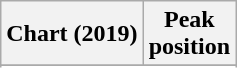<table class="wikitable sortable plainrowheaders" style="text-align:center">
<tr>
<th scope="col">Chart (2019)</th>
<th scope="col">Peak<br>position</th>
</tr>
<tr>
</tr>
<tr>
</tr>
<tr>
</tr>
<tr>
</tr>
<tr>
</tr>
<tr>
</tr>
</table>
